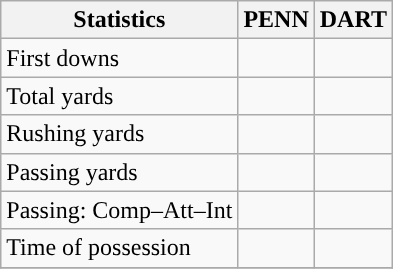<table class="wikitable" style="float: left;">
<tr>
<th>Statistics</th>
<th>PENN</th>
<th>DART</th>
</tr>
<tr>
<td>First downs</td>
<td></td>
<td></td>
</tr>
<tr>
<td>Total yards</td>
<td></td>
<td></td>
</tr>
<tr>
<td>Rushing yards</td>
<td></td>
<td></td>
</tr>
<tr>
<td>Passing yards</td>
<td></td>
<td></td>
</tr>
<tr>
<td>Passing: Comp–Att–Int</td>
<td></td>
<td></td>
</tr>
<tr>
<td>Time of possession</td>
<td></td>
<td></td>
</tr>
<tr>
</tr>
</table>
